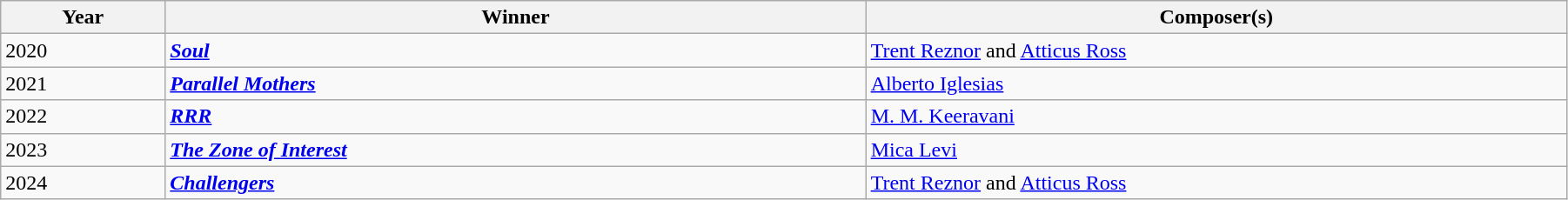<table class="wikitable" width="95%" cellpadding="5">
<tr>
<th width="100"><strong>Year</strong></th>
<th width="450"><strong>Winner</strong></th>
<th width="450"><strong>Composer(s)</strong></th>
</tr>
<tr>
<td>2020</td>
<td><strong><em><a href='#'>Soul</a></em></strong></td>
<td><a href='#'>Trent Reznor</a> and <a href='#'>Atticus Ross</a></td>
</tr>
<tr>
<td>2021</td>
<td><strong><em><a href='#'>Parallel Mothers</a></em></strong></td>
<td><a href='#'>Alberto Iglesias</a></td>
</tr>
<tr>
<td>2022</td>
<td><strong><em><a href='#'>RRR</a></em></strong></td>
<td><a href='#'>M. M. Keeravani</a></td>
</tr>
<tr>
<td>2023</td>
<td><strong><em><a href='#'>The Zone of Interest</a></em></strong></td>
<td><a href='#'>Mica Levi</a></td>
</tr>
<tr>
<td>2024</td>
<td><strong><em><a href='#'>Challengers</a></em></strong></td>
<td><a href='#'>Trent Reznor</a> and <a href='#'>Atticus Ross</a></td>
</tr>
</table>
